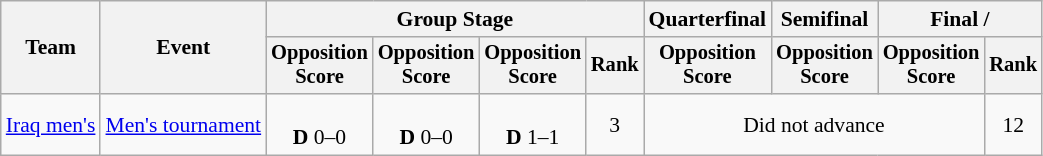<table class="wikitable" style="font-size:90%">
<tr>
<th rowspan=2>Team</th>
<th rowspan=2>Event</th>
<th colspan=4>Group Stage</th>
<th>Quarterfinal</th>
<th>Semifinal</th>
<th colspan=2>Final / </th>
</tr>
<tr style="font-size:95%">
<th>Opposition<br>Score</th>
<th>Opposition<br>Score</th>
<th>Opposition<br>Score</th>
<th>Rank</th>
<th>Opposition<br>Score</th>
<th>Opposition<br>Score</th>
<th>Opposition<br>Score</th>
<th>Rank</th>
</tr>
<tr align=center>
<td align=left><a href='#'>Iraq men's</a></td>
<td align=left><a href='#'>Men's tournament</a></td>
<td><br><strong>D</strong> 0–0</td>
<td><br><strong>D</strong> 0–0</td>
<td><br><strong>D</strong> 1–1</td>
<td>3</td>
<td colspan=3>Did not advance</td>
<td>12</td>
</tr>
</table>
